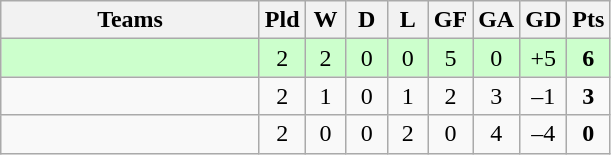<table class="wikitable" style="text-align: center;">
<tr>
<th width=165>Teams</th>
<th width=20>Pld</th>
<th width=20>W</th>
<th width=20>D</th>
<th width=20>L</th>
<th width=20>GF</th>
<th width=20>GA</th>
<th width=20>GD</th>
<th width=20>Pts</th>
</tr>
<tr align=center style="background:#ccffcc;">
<td style="text-align:left;"></td>
<td>2</td>
<td>2</td>
<td>0</td>
<td>0</td>
<td>5</td>
<td>0</td>
<td>+5</td>
<td><strong>6</strong></td>
</tr>
<tr align=center>
<td style="text-align:left;"></td>
<td>2</td>
<td>1</td>
<td>0</td>
<td>1</td>
<td>2</td>
<td>3</td>
<td>–1</td>
<td><strong>3</strong></td>
</tr>
<tr align=center>
<td style="text-align:left;"></td>
<td>2</td>
<td>0</td>
<td>0</td>
<td>2</td>
<td>0</td>
<td>4</td>
<td>–4</td>
<td><strong>0</strong></td>
</tr>
</table>
